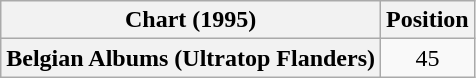<table class="wikitable plainrowheaders" style="text-align:center">
<tr>
<th scope="col">Chart (1995)</th>
<th scope="col">Position</th>
</tr>
<tr>
<th scope="row">Belgian Albums (Ultratop Flanders)</th>
<td>45</td>
</tr>
</table>
